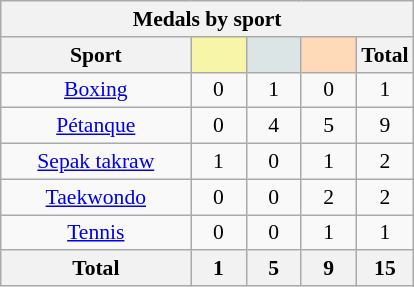<table class="wikitable" style="font-size:90%; text-align:center;">
<tr>
<th colspan=5>Medals by sport</th>
</tr>
<tr>
<th width=120>Sport</th>
<th scope="col" width=30 style="background:#F7F6A8;"></th>
<th scope="col" width=30 style="background:#DCE5E5;"></th>
<th scope="col" width=30 style="background:#FFDAB9;"></th>
<th width=30>Total</th>
</tr>
<tr>
<td><a href='#'>Boxing</a></td>
<td>0</td>
<td>1</td>
<td>0</td>
<td>1</td>
</tr>
<tr>
<td><a href='#'>Pétanque</a></td>
<td>0</td>
<td>4</td>
<td>5</td>
<td>9</td>
</tr>
<tr>
<td><a href='#'>Sepak takraw</a></td>
<td>1</td>
<td>0</td>
<td>1</td>
<td>2</td>
</tr>
<tr>
<td><a href='#'>Taekwondo</a></td>
<td>0</td>
<td>0</td>
<td>2</td>
<td>2</td>
</tr>
<tr>
<td><a href='#'>Tennis</a></td>
<td>0</td>
<td>0</td>
<td>1</td>
<td>1</td>
</tr>
<tr class="sortbottom">
<th>Total</th>
<th>1</th>
<th>5</th>
<th>9</th>
<th>15</th>
</tr>
</table>
